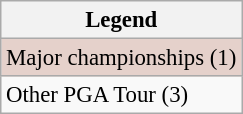<table class="wikitable" style="font-size:95%;">
<tr>
<th>Legend</th>
</tr>
<tr style="background:#e5d1cb;">
<td>Major championships (1)</td>
</tr>
<tr>
<td>Other PGA Tour (3)</td>
</tr>
</table>
